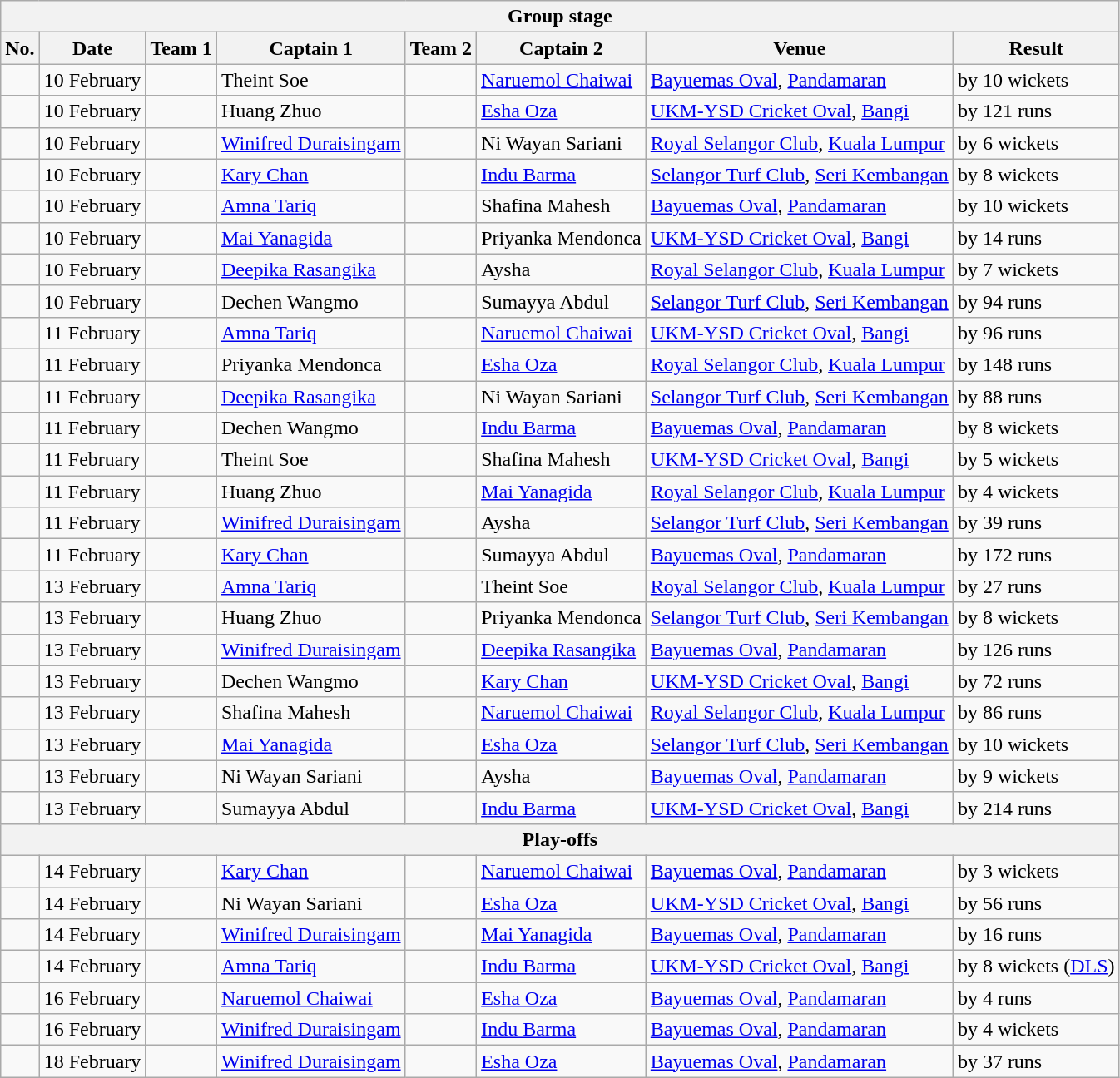<table class="wikitable">
<tr>
<th colspan="8">Group stage</th>
</tr>
<tr>
<th>No.</th>
<th>Date</th>
<th>Team 1</th>
<th>Captain 1</th>
<th>Team 2</th>
<th>Captain 2</th>
<th>Venue</th>
<th>Result</th>
</tr>
<tr>
<td></td>
<td>10 February</td>
<td></td>
<td>Theint Soe</td>
<td></td>
<td><a href='#'>Naruemol Chaiwai</a></td>
<td><a href='#'>Bayuemas Oval</a>, <a href='#'>Pandamaran</a></td>
<td> by 10 wickets</td>
</tr>
<tr>
<td></td>
<td>10 February</td>
<td></td>
<td>Huang Zhuo</td>
<td></td>
<td><a href='#'>Esha Oza</a></td>
<td><a href='#'>UKM-YSD Cricket Oval</a>, <a href='#'>Bangi</a></td>
<td> by 121 runs</td>
</tr>
<tr>
<td></td>
<td>10 February</td>
<td></td>
<td><a href='#'>Winifred Duraisingam</a></td>
<td></td>
<td>Ni Wayan Sariani</td>
<td><a href='#'>Royal Selangor Club</a>, <a href='#'>Kuala Lumpur</a></td>
<td> by 6 wickets</td>
</tr>
<tr>
<td></td>
<td>10 February</td>
<td></td>
<td><a href='#'>Kary Chan</a></td>
<td></td>
<td><a href='#'>Indu Barma</a></td>
<td><a href='#'>Selangor Turf Club</a>, <a href='#'>Seri Kembangan</a></td>
<td> by 8 wickets</td>
</tr>
<tr>
<td></td>
<td>10 February</td>
<td></td>
<td><a href='#'>Amna Tariq</a></td>
<td></td>
<td>Shafina Mahesh</td>
<td><a href='#'>Bayuemas Oval</a>, <a href='#'>Pandamaran</a></td>
<td> by 10 wickets</td>
</tr>
<tr>
<td></td>
<td>10 February</td>
<td></td>
<td><a href='#'>Mai Yanagida</a></td>
<td></td>
<td>Priyanka Mendonca</td>
<td><a href='#'>UKM-YSD Cricket Oval</a>, <a href='#'>Bangi</a></td>
<td> by 14 runs</td>
</tr>
<tr>
<td></td>
<td>10 February</td>
<td></td>
<td><a href='#'>Deepika Rasangika</a></td>
<td></td>
<td>Aysha</td>
<td><a href='#'>Royal Selangor Club</a>, <a href='#'>Kuala Lumpur</a></td>
<td> by 7 wickets</td>
</tr>
<tr>
<td></td>
<td>10 February</td>
<td></td>
<td>Dechen Wangmo</td>
<td></td>
<td>Sumayya Abdul</td>
<td><a href='#'>Selangor Turf Club</a>, <a href='#'>Seri Kembangan</a></td>
<td> by 94 runs</td>
</tr>
<tr>
<td></td>
<td>11 February</td>
<td></td>
<td><a href='#'>Amna Tariq</a></td>
<td></td>
<td><a href='#'>Naruemol Chaiwai</a></td>
<td><a href='#'>UKM-YSD Cricket Oval</a>, <a href='#'>Bangi</a></td>
<td> by 96 runs</td>
</tr>
<tr>
<td></td>
<td>11 February</td>
<td></td>
<td>Priyanka Mendonca</td>
<td></td>
<td><a href='#'>Esha Oza</a></td>
<td><a href='#'>Royal Selangor Club</a>, <a href='#'>Kuala Lumpur</a></td>
<td> by 148 runs</td>
</tr>
<tr>
<td></td>
<td>11 February</td>
<td></td>
<td><a href='#'>Deepika Rasangika</a></td>
<td></td>
<td>Ni Wayan Sariani</td>
<td><a href='#'>Selangor Turf Club</a>, <a href='#'>Seri Kembangan</a></td>
<td> by 88 runs</td>
</tr>
<tr>
<td></td>
<td>11 February</td>
<td></td>
<td>Dechen Wangmo</td>
<td></td>
<td><a href='#'>Indu Barma</a></td>
<td><a href='#'>Bayuemas Oval</a>, <a href='#'>Pandamaran</a></td>
<td> by 8 wickets</td>
</tr>
<tr>
<td></td>
<td>11 February</td>
<td></td>
<td>Theint Soe</td>
<td></td>
<td>Shafina Mahesh</td>
<td><a href='#'>UKM-YSD Cricket Oval</a>, <a href='#'>Bangi</a></td>
<td> by 5 wickets</td>
</tr>
<tr>
<td></td>
<td>11 February</td>
<td></td>
<td>Huang Zhuo</td>
<td></td>
<td><a href='#'>Mai Yanagida</a></td>
<td><a href='#'>Royal Selangor Club</a>, <a href='#'>Kuala Lumpur</a></td>
<td> by 4 wickets</td>
</tr>
<tr>
<td></td>
<td>11 February</td>
<td></td>
<td><a href='#'>Winifred Duraisingam</a></td>
<td></td>
<td>Aysha</td>
<td><a href='#'>Selangor Turf Club</a>, <a href='#'>Seri Kembangan</a></td>
<td> by 39 runs</td>
</tr>
<tr>
<td></td>
<td>11 February</td>
<td></td>
<td><a href='#'>Kary Chan</a></td>
<td></td>
<td>Sumayya Abdul</td>
<td><a href='#'>Bayuemas Oval</a>, <a href='#'>Pandamaran</a></td>
<td> by 172 runs</td>
</tr>
<tr>
<td></td>
<td>13 February</td>
<td></td>
<td><a href='#'>Amna Tariq</a></td>
<td></td>
<td>Theint Soe</td>
<td><a href='#'>Royal Selangor Club</a>, <a href='#'>Kuala Lumpur</a></td>
<td> by 27 runs</td>
</tr>
<tr>
<td></td>
<td>13 February</td>
<td></td>
<td>Huang Zhuo</td>
<td></td>
<td>Priyanka Mendonca</td>
<td><a href='#'>Selangor Turf Club</a>, <a href='#'>Seri Kembangan</a></td>
<td> by 8 wickets</td>
</tr>
<tr>
<td></td>
<td>13 February</td>
<td></td>
<td><a href='#'>Winifred Duraisingam</a></td>
<td></td>
<td><a href='#'>Deepika Rasangika</a></td>
<td><a href='#'>Bayuemas Oval</a>, <a href='#'>Pandamaran</a></td>
<td> by 126 runs</td>
</tr>
<tr>
<td></td>
<td>13 February</td>
<td></td>
<td>Dechen Wangmo</td>
<td></td>
<td><a href='#'>Kary Chan</a></td>
<td><a href='#'>UKM-YSD Cricket Oval</a>, <a href='#'>Bangi</a></td>
<td> by 72 runs</td>
</tr>
<tr>
<td></td>
<td>13 February</td>
<td></td>
<td>Shafina Mahesh</td>
<td></td>
<td><a href='#'>Naruemol Chaiwai</a></td>
<td><a href='#'>Royal Selangor Club</a>, <a href='#'>Kuala Lumpur</a></td>
<td> by 86 runs</td>
</tr>
<tr>
<td></td>
<td>13 February</td>
<td></td>
<td><a href='#'>Mai Yanagida</a></td>
<td></td>
<td><a href='#'>Esha Oza</a></td>
<td><a href='#'>Selangor Turf Club</a>, <a href='#'>Seri Kembangan</a></td>
<td> by 10 wickets</td>
</tr>
<tr>
<td></td>
<td>13 February</td>
<td></td>
<td>Ni Wayan Sariani</td>
<td></td>
<td>Aysha</td>
<td><a href='#'>Bayuemas Oval</a>, <a href='#'>Pandamaran</a></td>
<td> by 9 wickets</td>
</tr>
<tr>
<td></td>
<td>13 February</td>
<td></td>
<td>Sumayya Abdul</td>
<td></td>
<td><a href='#'>Indu Barma</a></td>
<td><a href='#'>UKM-YSD Cricket Oval</a>, <a href='#'>Bangi</a></td>
<td> by 214 runs</td>
</tr>
<tr>
<th colspan="8">Play-offs</th>
</tr>
<tr>
<td></td>
<td>14 February</td>
<td></td>
<td><a href='#'>Kary Chan</a></td>
<td></td>
<td><a href='#'>Naruemol Chaiwai</a></td>
<td><a href='#'>Bayuemas Oval</a>, <a href='#'>Pandamaran</a></td>
<td> by 3 wickets</td>
</tr>
<tr>
<td></td>
<td>14 February</td>
<td></td>
<td>Ni Wayan Sariani</td>
<td></td>
<td><a href='#'>Esha Oza</a></td>
<td><a href='#'>UKM-YSD Cricket Oval</a>, <a href='#'>Bangi</a></td>
<td> by 56 runs</td>
</tr>
<tr>
<td></td>
<td>14 February</td>
<td></td>
<td><a href='#'>Winifred Duraisingam</a></td>
<td></td>
<td><a href='#'>Mai Yanagida</a></td>
<td><a href='#'>Bayuemas Oval</a>, <a href='#'>Pandamaran</a></td>
<td> by 16 runs</td>
</tr>
<tr>
<td></td>
<td>14 February</td>
<td></td>
<td><a href='#'>Amna Tariq</a></td>
<td></td>
<td><a href='#'>Indu Barma</a></td>
<td><a href='#'>UKM-YSD Cricket Oval</a>, <a href='#'>Bangi</a></td>
<td> by 8 wickets (<a href='#'>DLS</a>)</td>
</tr>
<tr>
<td></td>
<td>16 February</td>
<td></td>
<td><a href='#'>Naruemol Chaiwai</a></td>
<td></td>
<td><a href='#'>Esha Oza</a></td>
<td><a href='#'>Bayuemas Oval</a>, <a href='#'>Pandamaran</a></td>
<td> by 4 runs</td>
</tr>
<tr>
<td></td>
<td>16 February</td>
<td></td>
<td><a href='#'>Winifred Duraisingam</a></td>
<td></td>
<td><a href='#'>Indu Barma</a></td>
<td><a href='#'>Bayuemas Oval</a>, <a href='#'>Pandamaran</a></td>
<td> by 4 wickets</td>
</tr>
<tr>
<td></td>
<td>18 February</td>
<td></td>
<td><a href='#'>Winifred Duraisingam</a></td>
<td></td>
<td><a href='#'>Esha Oza</a></td>
<td><a href='#'>Bayuemas Oval</a>, <a href='#'>Pandamaran</a></td>
<td> by 37 runs</td>
</tr>
</table>
